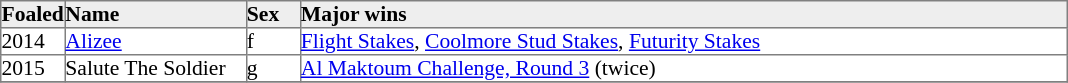<table border="1" cellpadding="0" style="border-collapse: collapse; font-size:90%">
<tr bgcolor="#eeeeee">
<td width="35px"><strong>Foaled</strong></td>
<td width="120px"><strong>Name</strong></td>
<td width="35px"><strong>Sex</strong></td>
<td width="510px"><strong>Major wins</strong></td>
</tr>
<tr>
<td>2014</td>
<td><a href='#'>Alizee</a></td>
<td>f</td>
<td><a href='#'>Flight Stakes</a>, <a href='#'>Coolmore Stud Stakes</a>, <a href='#'>Futurity Stakes</a></td>
</tr>
<tr>
<td>2015</td>
<td>Salute The Soldier</td>
<td>g</td>
<td><a href='#'>Al Maktoum Challenge, Round 3</a> (twice)</td>
</tr>
<tr>
</tr>
</table>
